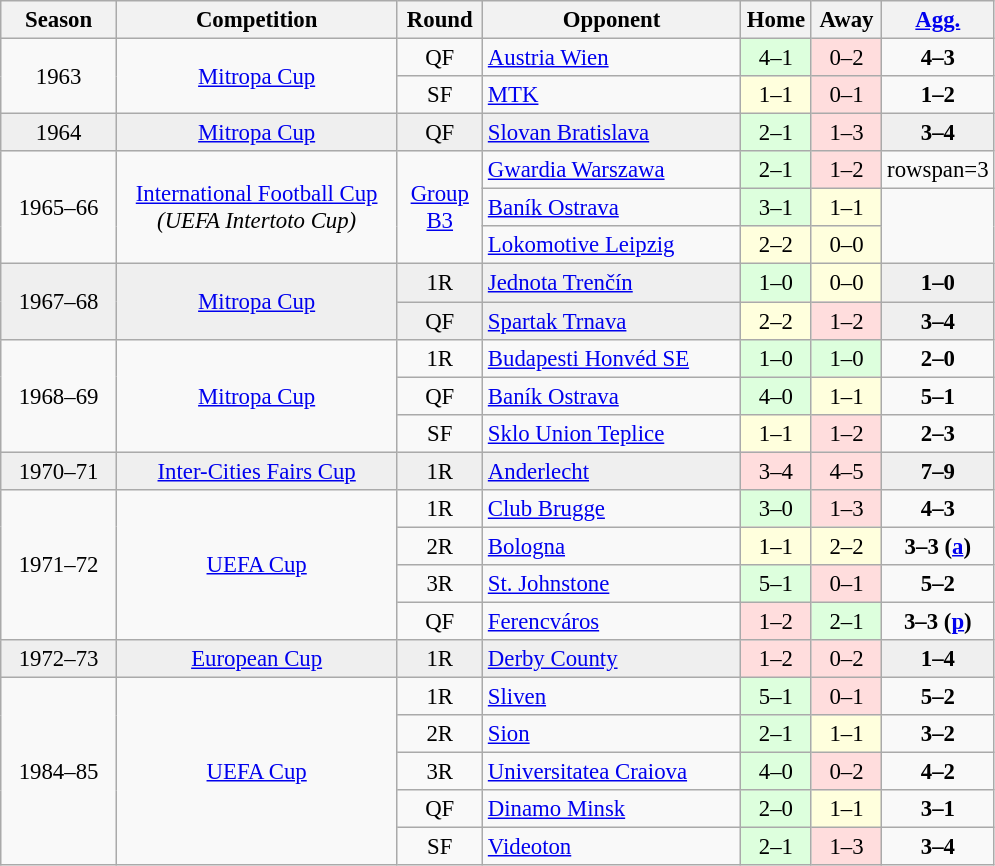<table class="wikitable" style="font-size:95%; text-align: center;">
<tr>
<th width="70">Season</th>
<th width="180">Competition</th>
<th width="50">Round</th>
<th width="165">Opponent</th>
<th width="40">Home</th>
<th width="40">Away</th>
<th width="50"><a href='#'>Agg.</a></th>
</tr>
<tr>
<td rowspan=2>1963</td>
<td rowspan=2><a href='#'>Mitropa Cup</a></td>
<td>QF</td>
<td align="left"> <a href='#'>Austria Wien</a></td>
<td bgcolor="#ddffdd">4–1</td>
<td bgcolor="#ffdddd">0–2</td>
<td><strong>4–3</strong></td>
</tr>
<tr>
<td>SF</td>
<td align="left"> <a href='#'>MTK</a></td>
<td bgcolor="#ffffdd">1–1</td>
<td bgcolor="#ffdddd">0–1</td>
<td><strong>1–2</strong></td>
</tr>
<tr bgcolor=#EFEFEF>
<td>1964</td>
<td><a href='#'>Mitropa Cup</a></td>
<td>QF</td>
<td align="left"> <a href='#'>Slovan Bratislava</a></td>
<td bgcolor="#ddffdd">2–1</td>
<td bgcolor="#ffdddd">1–3</td>
<td><strong>3–4</strong></td>
</tr>
<tr>
<td rowspan=3>1965–66</td>
<td rowspan=3><a href='#'>International Football Cup</a> <em>(UEFA Intertoto Cup)</em></td>
<td rowspan=3><a href='#'>Group B3</a></td>
<td align="left"> <a href='#'>Gwardia Warszawa</a></td>
<td bgcolor="#ddffdd">2–1</td>
<td bgcolor="#ffdddd">1–2</td>
<td>rowspan=3 </td>
</tr>
<tr>
<td align="left"> <a href='#'>Baník Ostrava</a></td>
<td bgcolor="#ddffdd">3–1</td>
<td bgcolor="#ffffdd">1–1</td>
</tr>
<tr>
<td align="left"> <a href='#'>Lokomotive Leipzig</a></td>
<td bgcolor="#ffffdd">2–2</td>
<td bgcolor="#ffffdd">0–0</td>
</tr>
<tr bgcolor=#EFEFEF>
<td rowspan=2>1967–68</td>
<td rowspan=2><a href='#'>Mitropa Cup</a></td>
<td>1R</td>
<td align="left"> <a href='#'>Jednota Trenčín</a></td>
<td bgcolor="#ddffdd">1–0</td>
<td bgcolor="#ffffdd">0–0</td>
<td><strong>1–0</strong></td>
</tr>
<tr bgcolor=#EFEFEF>
<td>QF</td>
<td align="left"> <a href='#'>Spartak Trnava</a></td>
<td bgcolor="#ffffdd">2–2</td>
<td bgcolor="#ffdddd">1–2</td>
<td><strong>3–4</strong></td>
</tr>
<tr>
<td rowspan=3>1968–69</td>
<td rowspan=3><a href='#'>Mitropa Cup</a></td>
<td>1R</td>
<td align="left"> <a href='#'>Budapesti Honvéd SE</a></td>
<td bgcolor="#ddffdd">1–0</td>
<td bgcolor="#ddffdd">1–0</td>
<td><strong>2–0</strong></td>
</tr>
<tr>
<td>QF</td>
<td align="left"> <a href='#'>Baník Ostrava</a></td>
<td bgcolor="#ddffdd">4–0</td>
<td bgcolor="#ffffdd">1–1</td>
<td><strong>5–1</strong></td>
</tr>
<tr>
<td>SF</td>
<td align="left"> <a href='#'>Sklo Union Teplice</a></td>
<td bgcolor="#ffffdd">1–1</td>
<td bgcolor="#ffdddd">1–2</td>
<td><strong>2–3</strong></td>
</tr>
<tr bgcolor=#EFEFEF>
<td>1970–71</td>
<td><a href='#'>Inter-Cities Fairs Cup</a></td>
<td>1R</td>
<td align="left"> <a href='#'>Anderlecht</a></td>
<td bgcolor="#ffdddd">3–4</td>
<td bgcolor="#ffdddd">4–5</td>
<td><strong>7–9</strong></td>
</tr>
<tr>
<td rowspan=4>1971–72</td>
<td rowspan=4><a href='#'>UEFA Cup</a></td>
<td>1R</td>
<td align="left"> <a href='#'>Club Brugge</a></td>
<td bgcolor="#ddffdd">3–0</td>
<td bgcolor="#ffdddd">1–3</td>
<td><strong>4–3</strong></td>
</tr>
<tr>
<td>2R</td>
<td align="left"> <a href='#'>Bologna</a></td>
<td bgcolor="#ffffdd">1–1</td>
<td bgcolor="#ffffdd">2–2</td>
<td><strong>3–3 (<a href='#'>a</a>)</strong></td>
</tr>
<tr>
<td>3R</td>
<td align="left"> <a href='#'>St. Johnstone</a></td>
<td bgcolor="#ddffdd">5–1</td>
<td bgcolor="#ffdddd">0–1</td>
<td><strong>5–2</strong></td>
</tr>
<tr>
<td>QF</td>
<td align="left"> <a href='#'>Ferencváros</a></td>
<td bgcolor="#ffdddd">1–2</td>
<td bgcolor="#ddffdd">2–1</td>
<td><strong>3–3 (<a href='#'>p</a>)</strong></td>
</tr>
<tr bgcolor=#EFEFEF |>
<td>1972–73</td>
<td><a href='#'>European Cup</a></td>
<td>1R</td>
<td align="left"> <a href='#'>Derby County</a></td>
<td bgcolor="#ffdddd">1–2</td>
<td bgcolor="#ffdddd">0–2</td>
<td><strong>1–4</strong></td>
</tr>
<tr>
<td rowspan=5>1984–85</td>
<td rowspan=5><a href='#'>UEFA Cup</a></td>
<td>1R</td>
<td align="left"> <a href='#'>Sliven</a></td>
<td bgcolor="#ddffdd">5–1</td>
<td bgcolor="#ffdddd">0–1</td>
<td><strong>5–2</strong></td>
</tr>
<tr>
<td>2R</td>
<td align="left"> <a href='#'>Sion</a></td>
<td bgcolor="#ddffdd">2–1</td>
<td bgcolor="#ffffdd">1–1</td>
<td><strong>3–2</strong></td>
</tr>
<tr>
<td>3R</td>
<td align="left"> <a href='#'>Universitatea Craiova</a></td>
<td bgcolor="#ddffdd">4–0</td>
<td bgcolor="#ffdddd">0–2</td>
<td><strong>4–2</strong></td>
</tr>
<tr>
<td>QF</td>
<td align="left"> <a href='#'>Dinamo Minsk</a></td>
<td bgcolor="#ddffdd">2–0</td>
<td bgcolor="#ffffdd">1–1</td>
<td><strong>3–1</strong></td>
</tr>
<tr>
<td>SF</td>
<td align="left"> <a href='#'>Videoton</a></td>
<td bgcolor="#ddffdd">2–1</td>
<td bgcolor="#ffdddd">1–3</td>
<td><strong>3–4</strong></td>
</tr>
</table>
